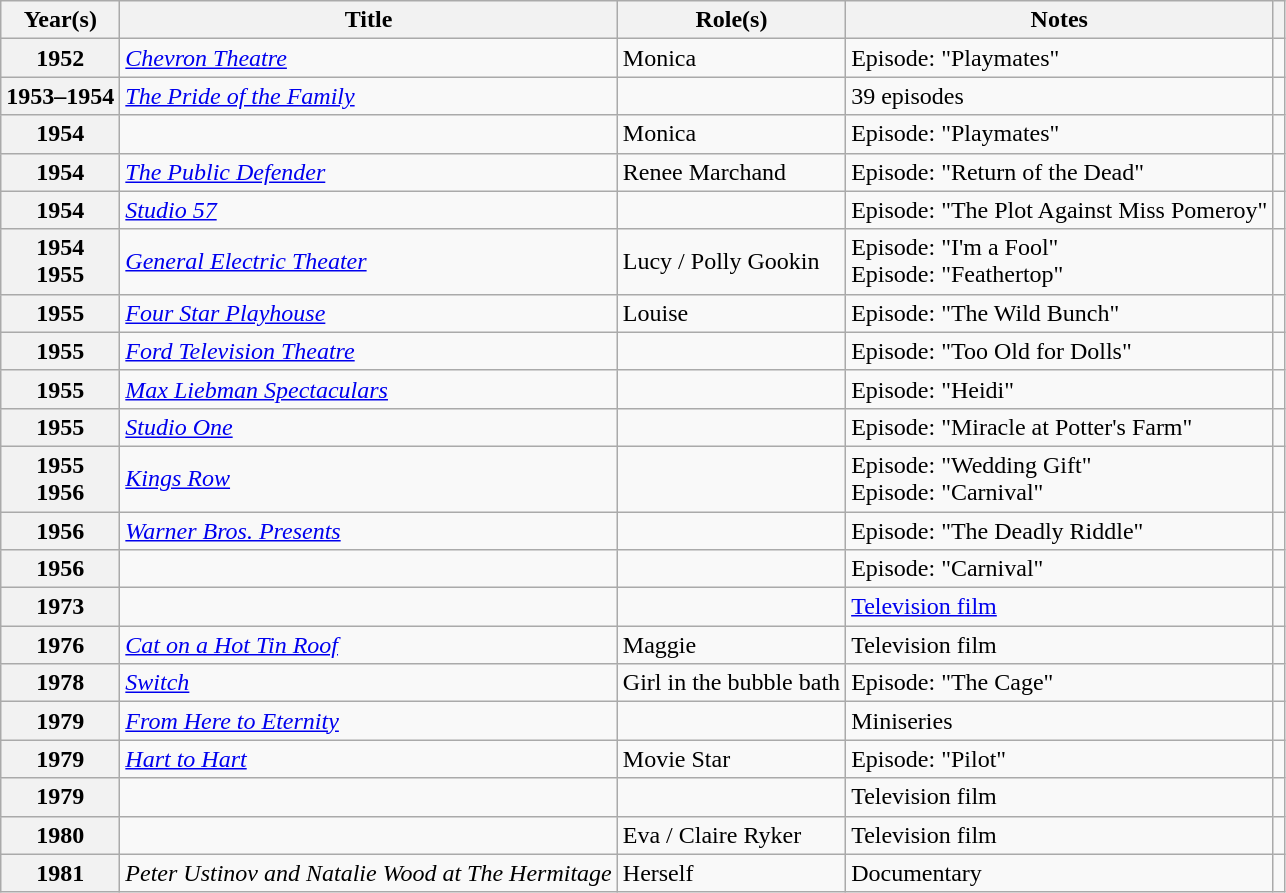<table class="wikitable plainrowheaders sortable">
<tr>
<th scope="col">Year(s)</th>
<th scope="col">Title</th>
<th scope="col">Role(s)</th>
<th scope="col" class="unsortable">Notes</th>
<th scope="col" class="unsortable"></th>
</tr>
<tr>
<th scope=row>1952</th>
<td><em><a href='#'>Chevron Theatre</a></em></td>
<td>Monica</td>
<td>Episode: "Playmates"</td>
<td style="text-align:center;"></td>
</tr>
<tr>
<th scope=row>1953–1954</th>
<td><em><a href='#'>The Pride of the Family</a></em></td>
<td></td>
<td>39 episodes</td>
<td style="text-align:center;"></td>
</tr>
<tr>
<th scope=row>1954</th>
<td><em></em></td>
<td>Monica</td>
<td>Episode: "Playmates"</td>
<td style="text-align:center;"></td>
</tr>
<tr>
<th scope=row>1954</th>
<td><em><a href='#'>The Public Defender</a></em></td>
<td>Renee Marchand</td>
<td>Episode: "Return of the Dead"</td>
<td style="text-align:center;"></td>
</tr>
<tr>
<th scope=row>1954</th>
<td><em><a href='#'>Studio 57</a></em></td>
<td></td>
<td>Episode: "The Plot Against Miss Pomeroy"</td>
<td style="text-align:center;"></td>
</tr>
<tr>
<th scope=row>1954<br>1955</th>
<td><em><a href='#'>General Electric Theater</a></em></td>
<td>Lucy / Polly Gookin</td>
<td>Episode: "I'm a Fool"<br>Episode: "Feathertop"</td>
<td style="text-align:center;"></td>
</tr>
<tr>
<th scope=row>1955</th>
<td><em><a href='#'>Four Star Playhouse</a></em></td>
<td>Louise</td>
<td>Episode: "The Wild Bunch"</td>
<td style="text-align:center;"></td>
</tr>
<tr>
<th scope=row>1955</th>
<td><em><a href='#'>Ford Television Theatre</a></em></td>
<td></td>
<td>Episode: "Too Old for Dolls"</td>
<td style="text-align:center;"></td>
</tr>
<tr>
<th scope=row>1955</th>
<td><em><a href='#'>Max Liebman Spectaculars</a></em></td>
<td></td>
<td>Episode: "Heidi"</td>
<td style="text-align:center;"></td>
</tr>
<tr>
<th scope=row>1955</th>
<td><em><a href='#'>Studio One</a></em></td>
<td></td>
<td>Episode: "Miracle at Potter's Farm"</td>
<td style="text-align:center;"></td>
</tr>
<tr>
<th scope=row>1955<br>1956</th>
<td><em><a href='#'>Kings Row</a></em></td>
<td></td>
<td>Episode: "Wedding Gift"<br>Episode: "Carnival"</td>
<td style="text-align:center;"></td>
</tr>
<tr>
<th scope=row>1956</th>
<td><em><a href='#'>Warner Bros. Presents</a></em></td>
<td></td>
<td>Episode: "The Deadly Riddle"</td>
<td style="text-align:center;"></td>
</tr>
<tr>
<th scope=row>1956</th>
<td><em></em></td>
<td></td>
<td>Episode: "Carnival"</td>
<td style="text-align:center;"></td>
</tr>
<tr>
<th scope=row>1973</th>
<td><em></em></td>
<td></td>
<td><a href='#'>Television film</a></td>
<td style="text-align:center;"></td>
</tr>
<tr>
<th scope=row>1976</th>
<td><em><a href='#'>Cat on a Hot Tin Roof</a></em></td>
<td>Maggie</td>
<td>Television film</td>
<td style="text-align:center;"></td>
</tr>
<tr>
<th scope=row>1978</th>
<td><em><a href='#'>Switch</a></em></td>
<td>Girl in the bubble bath</td>
<td>Episode: "The Cage"</td>
<td style="text-align:center;"></td>
</tr>
<tr>
<th scope=row>1979</th>
<td><em><a href='#'>From Here to Eternity</a></em></td>
<td></td>
<td>Miniseries</td>
<td style="text-align:center;"></td>
</tr>
<tr>
<th scope=row>1979</th>
<td><em><a href='#'>Hart to Hart</a></em></td>
<td>Movie Star</td>
<td>Episode: "Pilot"</td>
<td style="text-align:center;"></td>
</tr>
<tr>
<th scope=row>1979</th>
<td><em></em></td>
<td></td>
<td>Television film</td>
<td style="text-align:center;"></td>
</tr>
<tr>
<th scope=row>1980</th>
<td><em></em></td>
<td>Eva / Claire Ryker</td>
<td>Television film</td>
<td style="text-align:center;"></td>
</tr>
<tr>
<th scope=row>1981</th>
<td><em>Peter Ustinov and Natalie Wood at The Hermitage</em></td>
<td>Herself</td>
<td>Documentary</td>
<td style="text-align:center;"></td>
</tr>
</table>
